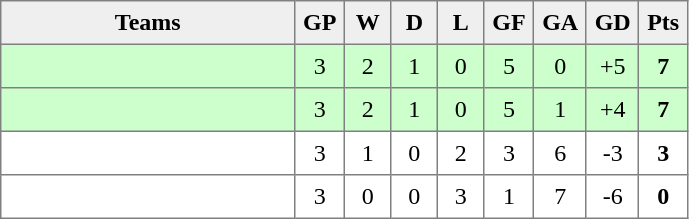<table style=border-collapse:collapse border=1 cellspacing=0 cellpadding=5>
<tr align=center bgcolor=#efefef>
<th width=185>Teams</th>
<th width=20>GP</th>
<th width=20>W</th>
<th width=20>D</th>
<th width=20>L</th>
<th width=20>GF</th>
<th width=20>GA</th>
<th width=20>GD</th>
<th width=20>Pts</th>
</tr>
<tr align=center style="background:#ccffcc;">
<td style="text-align:left;"></td>
<td>3</td>
<td>2</td>
<td>1</td>
<td>0</td>
<td>5</td>
<td>0</td>
<td>+5</td>
<td><strong>7</strong></td>
</tr>
<tr align=center style="background:#ccffcc;">
<td style="text-align:left;"></td>
<td>3</td>
<td>2</td>
<td>1</td>
<td>0</td>
<td>5</td>
<td>1</td>
<td>+4</td>
<td><strong>7</strong></td>
</tr>
<tr align=center>
<td style="text-align:left;"></td>
<td>3</td>
<td>1</td>
<td>0</td>
<td>2</td>
<td>3</td>
<td>6</td>
<td>-3</td>
<td><strong>3</strong></td>
</tr>
<tr align=center>
<td style="text-align:left;"></td>
<td>3</td>
<td>0</td>
<td>0</td>
<td>3</td>
<td>1</td>
<td>7</td>
<td>-6</td>
<td><strong>0</strong></td>
</tr>
</table>
